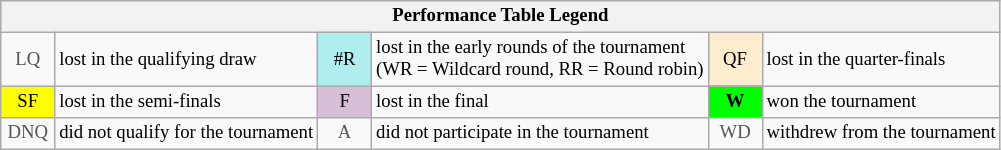<table class="wikitable" style="font-size:78%;">
<tr>
<th colspan="6">Performance Table Legend</th>
</tr>
<tr>
<td align="center" style="color:#555555;" width="30">LQ</td>
<td>lost in the qualifying draw</td>
<td align="center" style="background:#afeeee;">#R</td>
<td>lost in the early rounds of the tournament<br>(WR = Wildcard round, RR = Round robin)</td>
<td align="center" style="background:#ffebcd;">QF</td>
<td>lost in the quarter-finals</td>
</tr>
<tr>
<td align="center" style="background:yellow;">SF</td>
<td>lost in the semi-finals</td>
<td align="center" style="background:#D8BFD8;">F</td>
<td>lost in the final</td>
<td align="center" style="background:#00ff00;"><strong>W</strong></td>
<td>won the tournament</td>
</tr>
<tr>
<td align="center" style="color:#555555;" width="30">DNQ</td>
<td>did not qualify for the tournament</td>
<td align="center" style="color:#555555;" width="30">A</td>
<td>did not participate in the tournament</td>
<td align="center" style="color:#555555;" width="30">WD</td>
<td>withdrew from the tournament</td>
</tr>
</table>
